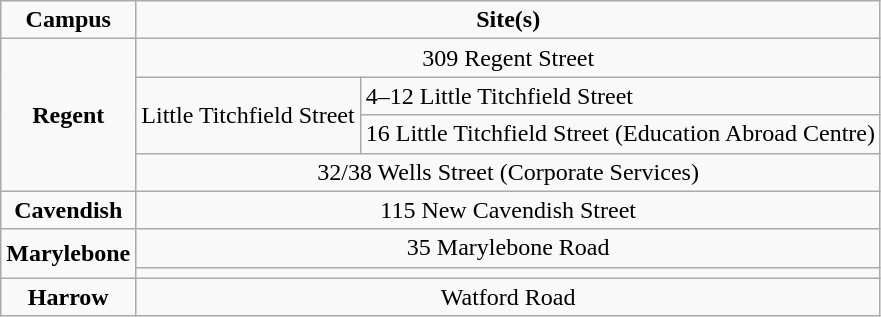<table class="wikitable">
<tr align=center>
<td><strong>Campus</strong></td>
<td Colspan="2"><strong>Site(s)</strong></td>
</tr>
<tr align=center>
<td rowspan="4"><strong>Regent</strong></td>
<td Colspan="2">309 Regent Street</td>
</tr>
<tr>
<td rowspan="2">Little Titchfield Street</td>
<td>4–12 Little Titchfield Street</td>
</tr>
<tr>
<td>16 Little Titchfield Street (Education Abroad Centre)</td>
</tr>
<tr align=center>
<td Colspan="2">32/38 Wells Street (Corporate Services)</td>
</tr>
<tr align=center>
<td><strong>Cavendish</strong></td>
<td Colspan="2">115 New Cavendish Street</td>
</tr>
<tr align=center>
<td rowspan="2"><strong>Marylebone</strong></td>
<td Colspan="2">35 Marylebone Road</td>
</tr>
<tr align=center>
<td colspan="2"></td>
</tr>
<tr align=center>
<td><strong>Harrow</strong></td>
<td Colspan="2">Watford Road</td>
</tr>
</table>
